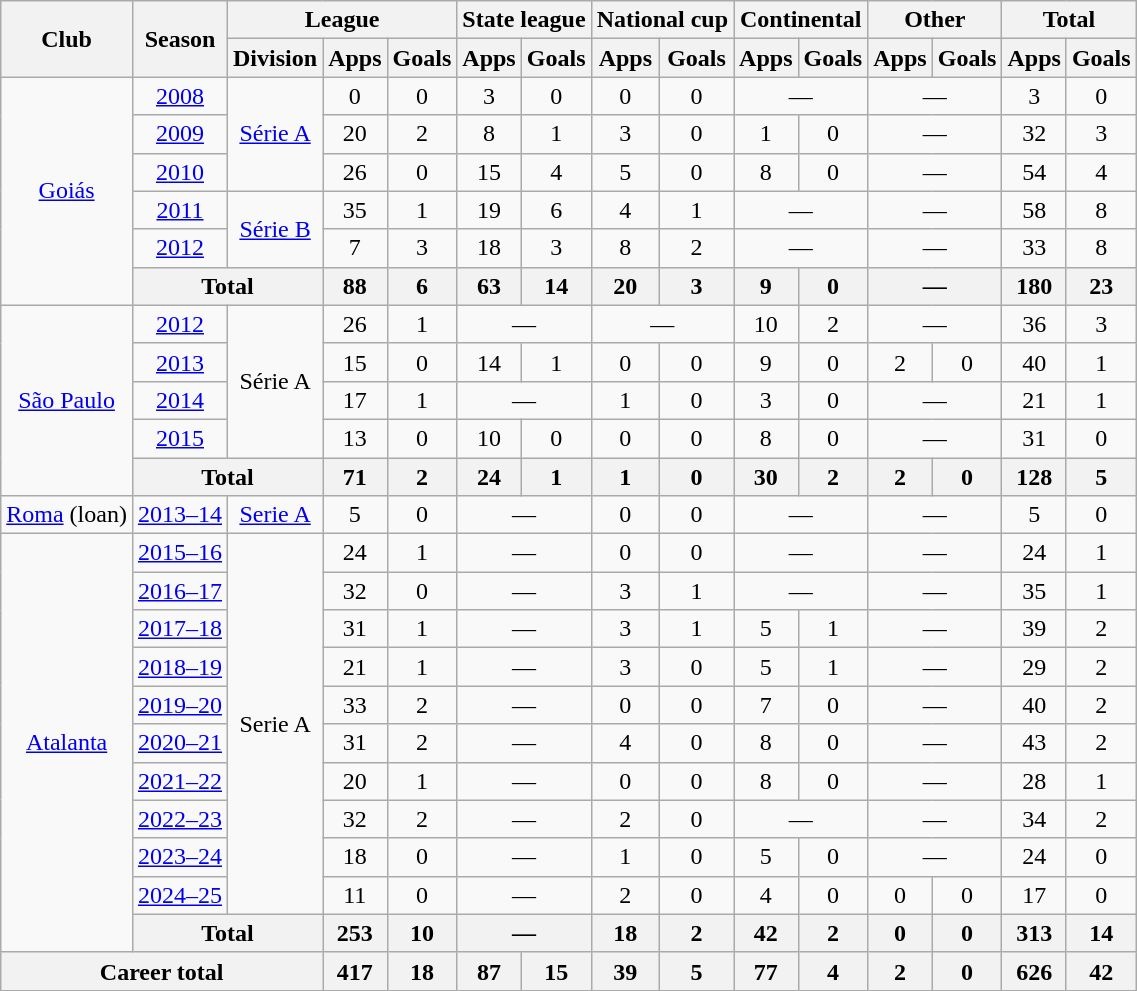<table class="wikitable" style="text-align:center">
<tr>
<th rowspan="2">Club</th>
<th rowspan="2">Season</th>
<th colspan="3">League</th>
<th colspan="2">State league</th>
<th colspan="2">National cup</th>
<th colspan="2">Continental</th>
<th colspan="2">Other</th>
<th colspan="2">Total</th>
</tr>
<tr>
<th>Division</th>
<th>Apps</th>
<th>Goals</th>
<th>Apps</th>
<th>Goals</th>
<th>Apps</th>
<th>Goals</th>
<th>Apps</th>
<th>Goals</th>
<th>Apps</th>
<th>Goals</th>
<th>Apps</th>
<th>Goals</th>
</tr>
<tr>
<td rowspan="6"><a href='#'>Goiás</a></td>
<td><a href='#'>2008</a></td>
<td rowspan="3"><a href='#'>Série A</a></td>
<td>0</td>
<td>0</td>
<td>3</td>
<td>0</td>
<td>0</td>
<td>0</td>
<td colspan="2">—</td>
<td colspan="2">—</td>
<td>3</td>
<td>0</td>
</tr>
<tr>
<td><a href='#'>2009</a></td>
<td>20</td>
<td>2</td>
<td>8</td>
<td>1</td>
<td>3</td>
<td>0</td>
<td>1</td>
<td>0</td>
<td colspan="2">—</td>
<td>32</td>
<td>3</td>
</tr>
<tr>
<td><a href='#'>2010</a></td>
<td>26</td>
<td>0</td>
<td>15</td>
<td>4</td>
<td>5</td>
<td>0</td>
<td>8</td>
<td>0</td>
<td colspan="2">—</td>
<td>54</td>
<td>4</td>
</tr>
<tr>
<td><a href='#'>2011</a></td>
<td rowspan="2"><a href='#'>Série B</a></td>
<td>35</td>
<td>1</td>
<td>19</td>
<td>6</td>
<td>4</td>
<td>1</td>
<td colspan="2">—</td>
<td colspan="2">—</td>
<td>58</td>
<td>8</td>
</tr>
<tr>
<td><a href='#'>2012</a></td>
<td>7</td>
<td>3</td>
<td>18</td>
<td>3</td>
<td>8</td>
<td>2</td>
<td colspan="2">—</td>
<td colspan="2">—</td>
<td>33</td>
<td>8</td>
</tr>
<tr>
<th colspan="2">Total</th>
<th>88</th>
<th>6</th>
<th>63</th>
<th>14</th>
<th>20</th>
<th>3</th>
<th>9</th>
<th>0</th>
<th colspan="2">—</th>
<th>180</th>
<th>23</th>
</tr>
<tr>
<td rowspan="5"><a href='#'>São Paulo</a></td>
<td><a href='#'>2012</a></td>
<td rowspan="4">Série A</td>
<td>26</td>
<td>1</td>
<td colspan="2">—</td>
<td colspan="2">—</td>
<td>10</td>
<td>2</td>
<td colspan="2">—</td>
<td>36</td>
<td>3</td>
</tr>
<tr>
<td><a href='#'>2013</a></td>
<td>15</td>
<td>0</td>
<td>14</td>
<td>1</td>
<td>0</td>
<td>0</td>
<td>9</td>
<td>0</td>
<td>2</td>
<td>0</td>
<td>40</td>
<td>1</td>
</tr>
<tr>
<td><a href='#'>2014</a></td>
<td>17</td>
<td>1</td>
<td colspan="2">—</td>
<td>1</td>
<td>0</td>
<td>3</td>
<td>0</td>
<td colspan="2">—</td>
<td>21</td>
<td>1</td>
</tr>
<tr>
<td><a href='#'>2015</a></td>
<td>13</td>
<td>0</td>
<td>10</td>
<td>0</td>
<td>0</td>
<td>0</td>
<td>8</td>
<td>0</td>
<td colspan="2">—</td>
<td>31</td>
<td>0</td>
</tr>
<tr>
<th colspan="2">Total</th>
<th>71</th>
<th>2</th>
<th>24</th>
<th>1</th>
<th>1</th>
<th>0</th>
<th>30</th>
<th>2</th>
<th>2</th>
<th>0</th>
<th>128</th>
<th>5</th>
</tr>
<tr>
<td><a href='#'>Roma</a> (loan)</td>
<td><a href='#'>2013–14</a></td>
<td><a href='#'>Serie A</a></td>
<td>5</td>
<td>0</td>
<td colspan="2">—</td>
<td>0</td>
<td>0</td>
<td colspan="2">—</td>
<td colspan="2">—</td>
<td>5</td>
<td>0</td>
</tr>
<tr>
<td rowspan="11"><a href='#'>Atalanta</a></td>
<td><a href='#'>2015–16</a></td>
<td rowspan="10">Serie A</td>
<td>24</td>
<td>1</td>
<td colspan="2">—</td>
<td>0</td>
<td>0</td>
<td colspan="2">—</td>
<td colspan="2">—</td>
<td>24</td>
<td>1</td>
</tr>
<tr>
<td><a href='#'>2016–17</a></td>
<td>32</td>
<td>0</td>
<td colspan="2">—</td>
<td>3</td>
<td>1</td>
<td colspan="2">—</td>
<td colspan="2">—</td>
<td>35</td>
<td>1</td>
</tr>
<tr>
<td><a href='#'>2017–18</a></td>
<td>31</td>
<td>1</td>
<td colspan="2">—</td>
<td>3</td>
<td>1</td>
<td>5</td>
<td>1</td>
<td colspan="2">—</td>
<td>39</td>
<td>2</td>
</tr>
<tr>
<td><a href='#'>2018–19</a></td>
<td>21</td>
<td>1</td>
<td colspan="2">—</td>
<td>3</td>
<td>0</td>
<td>5</td>
<td>1</td>
<td colspan="2">—</td>
<td>29</td>
<td>2</td>
</tr>
<tr>
<td><a href='#'>2019–20</a></td>
<td>33</td>
<td>2</td>
<td colspan="2">—</td>
<td>0</td>
<td>0</td>
<td>7</td>
<td>0</td>
<td colspan="2">—</td>
<td>40</td>
<td>2</td>
</tr>
<tr>
<td><a href='#'>2020–21</a></td>
<td>31</td>
<td>2</td>
<td colspan="2">—</td>
<td>4</td>
<td>0</td>
<td>8</td>
<td>0</td>
<td colspan="2">—</td>
<td>43</td>
<td>2</td>
</tr>
<tr>
<td><a href='#'>2021–22</a></td>
<td>20</td>
<td>1</td>
<td colspan="2">—</td>
<td>0</td>
<td>0</td>
<td>8</td>
<td>0</td>
<td colspan="2">—</td>
<td>28</td>
<td>1</td>
</tr>
<tr>
<td><a href='#'>2022–23</a></td>
<td>32</td>
<td>2</td>
<td colspan="2">—</td>
<td>2</td>
<td>0</td>
<td colspan="2">—</td>
<td colspan="2">—</td>
<td>34</td>
<td>2</td>
</tr>
<tr>
<td><a href='#'>2023–24</a></td>
<td>18</td>
<td>0</td>
<td colspan="2">—</td>
<td>1</td>
<td>0</td>
<td>5</td>
<td>0</td>
<td colspan="2">—</td>
<td>24</td>
<td>0</td>
</tr>
<tr>
<td><a href='#'>2024–25</a></td>
<td>11</td>
<td>0</td>
<td colspan="2">—</td>
<td>2</td>
<td>0</td>
<td>4</td>
<td>0</td>
<td>0</td>
<td>0</td>
<td>17</td>
<td>0</td>
</tr>
<tr>
<th colspan="2">Total</th>
<th>253</th>
<th>10</th>
<th colspan="2">—</th>
<th>18</th>
<th>2</th>
<th>42</th>
<th>2</th>
<th>0</th>
<th>0</th>
<th>313</th>
<th>14</th>
</tr>
<tr>
<th colspan="3">Career total</th>
<th>417</th>
<th>18</th>
<th>87</th>
<th>15</th>
<th>39</th>
<th>5</th>
<th>77</th>
<th>4</th>
<th>2</th>
<th>0</th>
<th>626</th>
<th>42</th>
</tr>
</table>
